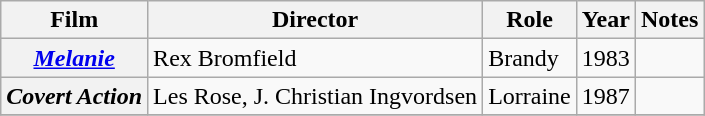<table class="wikitable plainrowheaders sortable">
<tr>
<th scope="col" class="unsortable">Film</th>
<th scope="col">Director</th>
<th scope="col">Role</th>
<th scope="col">Year</th>
<th scope="col" class="unsortable">Notes</th>
</tr>
<tr>
<th scope="row"><em><a href='#'>Melanie</a></em></th>
<td>Rex Bromfield</td>
<td>Brandy</td>
<td>1983</td>
<td></td>
</tr>
<tr>
<th scope="row"><em>Covert Action</em></th>
<td>Les Rose, J. Christian Ingvordsen</td>
<td>Lorraine</td>
<td>1987</td>
<td></td>
</tr>
<tr>
</tr>
</table>
